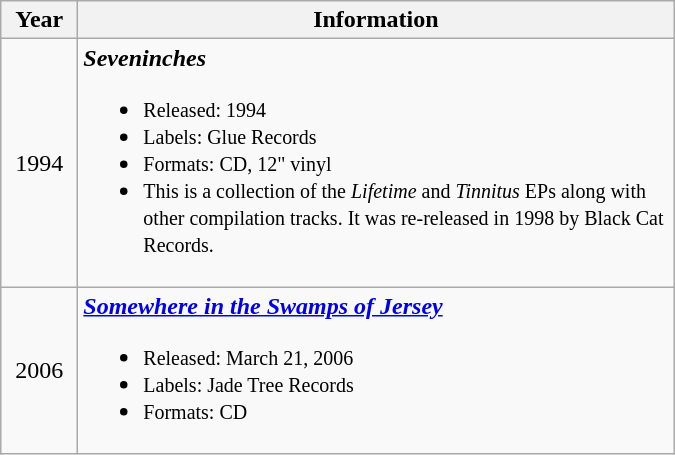<table class="wikitable">
<tr>
<th rowspan="1" width="44">Year</th>
<th rowspan="1" width="390">Information</th>
</tr>
<tr>
<td align=center width="44">1994</td>
<td width="390"><strong><em>Seveninches</em></strong><br><ul><li><small>Released: 1994</small></li><li><small>Labels: Glue Records</small></li><li><small>Formats: CD, 12" vinyl</small></li><li><small>This is a collection of the <em>Lifetime</em> and <em>Tinnitus</em> EPs along with other compilation tracks. It was re-released in 1998 by Black Cat Records.</small></li></ul></td>
</tr>
<tr>
<td align=center width="44">2006</td>
<td width="390"><strong><em><a href='#'>Somewhere in the Swamps of Jersey</a></em></strong><br><ul><li><small>Released: March 21, 2006</small></li><li><small>Labels: Jade Tree Records</small></li><li><small>Formats: CD</small></li></ul></td>
</tr>
</table>
